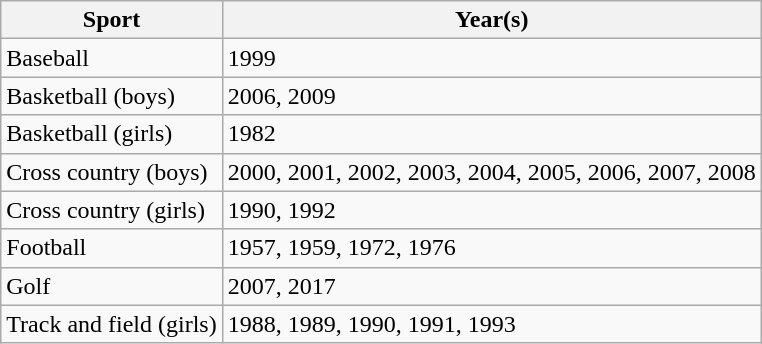<table class="wikitable">
<tr>
<th>Sport</th>
<th>Year(s)</th>
</tr>
<tr>
<td>Baseball</td>
<td>1999</td>
</tr>
<tr>
<td>Basketball (boys)</td>
<td>2006, 2009</td>
</tr>
<tr>
<td>Basketball (girls)</td>
<td>1982</td>
</tr>
<tr>
<td>Cross country (boys)</td>
<td>2000, 2001, 2002, 2003, 2004, 2005, 2006, 2007, 2008</td>
</tr>
<tr>
<td>Cross country (girls)</td>
<td>1990, 1992</td>
</tr>
<tr>
<td>Football</td>
<td>1957, 1959, 1972, 1976</td>
</tr>
<tr>
<td>Golf</td>
<td>2007, 2017</td>
</tr>
<tr>
<td>Track and field (girls)</td>
<td>1988, 1989, 1990, 1991, 1993</td>
</tr>
</table>
